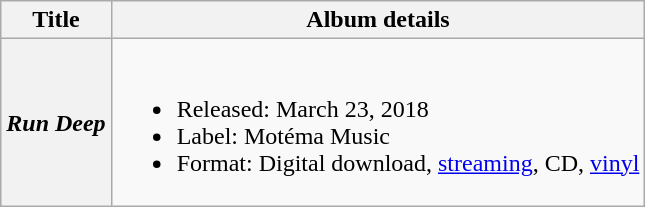<table class="wikitable">
<tr>
<th>Title</th>
<th>Album details</th>
</tr>
<tr>
<th><em>Run Deep</em></th>
<td><br><ul><li>Released: March 23, 2018</li><li>Label: Motéma Music</li><li>Format: Digital download, <a href='#'>streaming</a>, CD, <a href='#'>vinyl</a></li></ul></td>
</tr>
</table>
